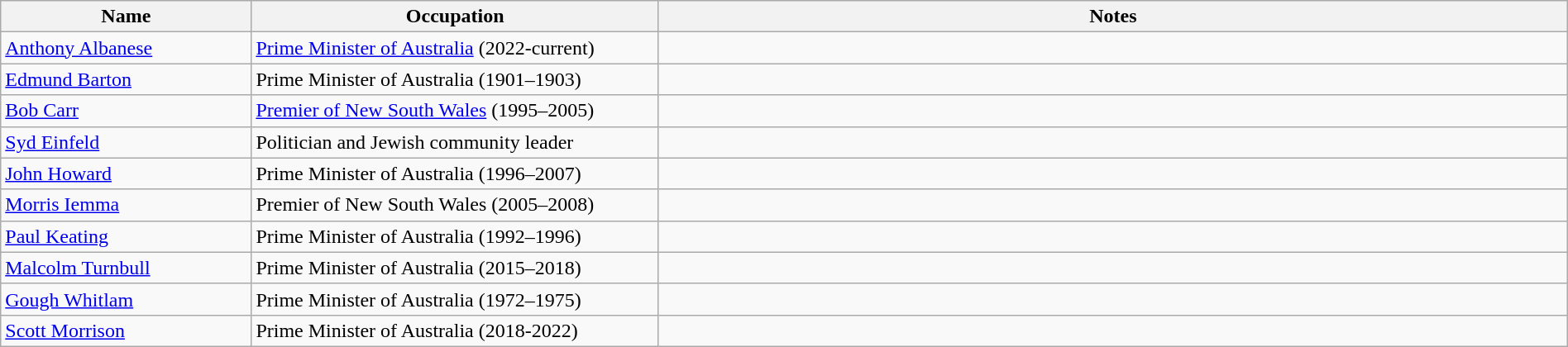<table class="wikitable sortable plainrowheaders" style="width:100%">
<tr>
<th scope="col" style="width:16%;">Name</th>
<th scope="col" style="width:26%;">Occupation</th>
<th scope="col" style="width:58%;">Notes</th>
</tr>
<tr>
<td scope="row"><a href='#'>Anthony Albanese</a></td>
<td><a href='#'>Prime Minister of Australia</a> (2022-current)</td>
<td></td>
</tr>
<tr>
<td scope="row"><a href='#'>Edmund Barton</a></td>
<td>Prime Minister of Australia (1901–1903)</td>
<td></td>
</tr>
<tr>
<td scope="row"><a href='#'>Bob Carr</a></td>
<td><a href='#'>Premier of New South Wales</a> (1995–2005)</td>
<td></td>
</tr>
<tr>
<td scope="row"><a href='#'>Syd Einfeld</a></td>
<td>Politician and Jewish community leader</td>
<td></td>
</tr>
<tr>
<td scope="row"><a href='#'>John Howard</a></td>
<td>Prime Minister of Australia (1996–2007)</td>
<td></td>
</tr>
<tr>
<td scope="row"><a href='#'>Morris Iemma</a></td>
<td>Premier of New South Wales (2005–2008)</td>
<td></td>
</tr>
<tr>
<td scope="row"><a href='#'>Paul Keating</a></td>
<td>Prime Minister of Australia (1992–1996)</td>
<td></td>
</tr>
<tr>
<td scope="row"><a href='#'>Malcolm Turnbull</a></td>
<td>Prime Minister of Australia (2015–2018)</td>
<td></td>
</tr>
<tr>
<td scope="row"><a href='#'>Gough Whitlam</a></td>
<td>Prime Minister of Australia (1972–1975)</td>
<td></td>
</tr>
<tr>
<td scope="row"><a href='#'>Scott Morrison</a></td>
<td>Prime Minister of Australia (2018-2022)</td>
<td></td>
</tr>
</table>
